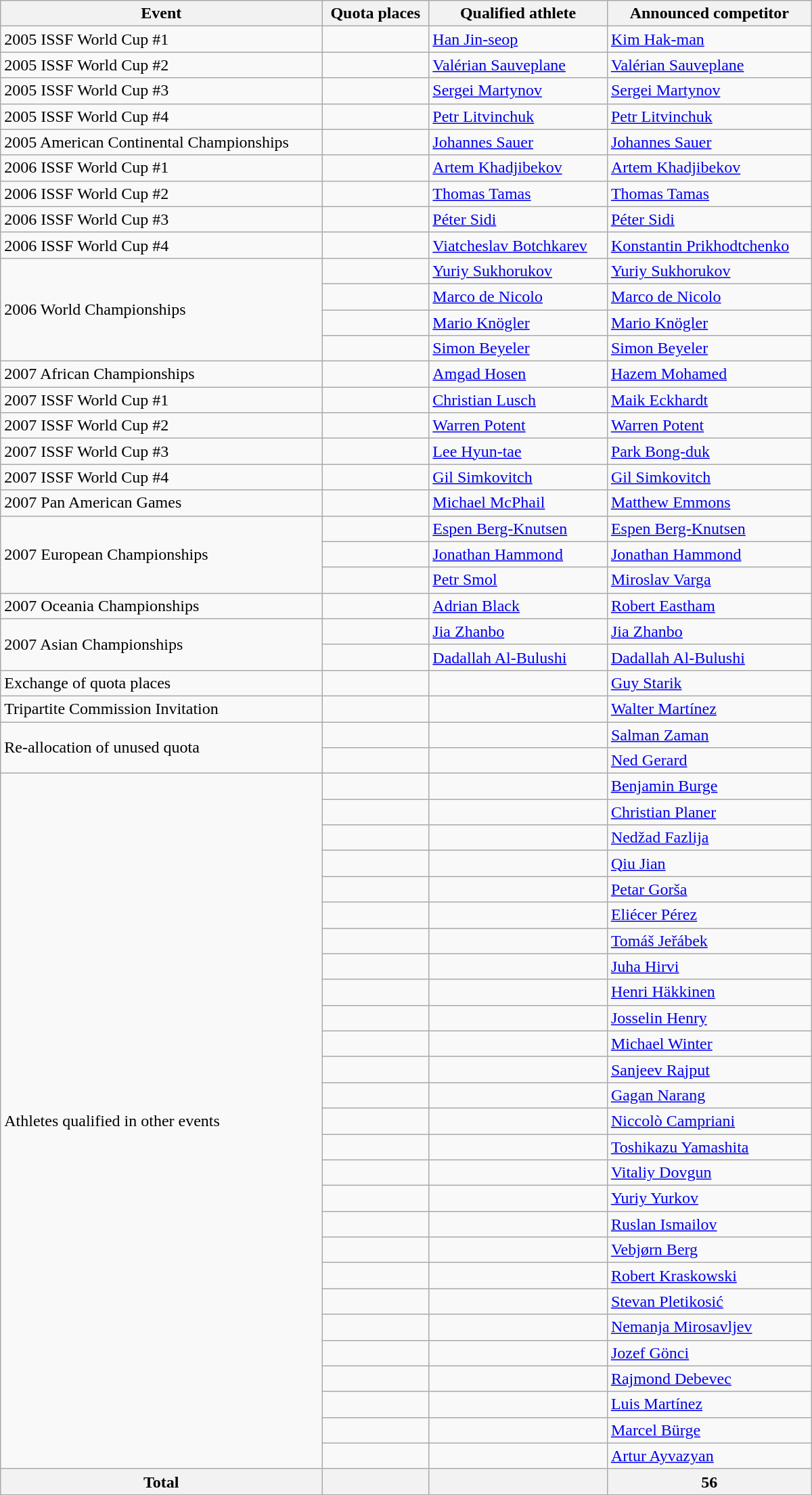<table class=wikitable style="text-align:left" width=800>
<tr>
<th>Event</th>
<th>Quota places</th>
<th>Qualified athlete</th>
<th>Announced competitor</th>
</tr>
<tr>
<td>2005 ISSF World Cup #1</td>
<td></td>
<td><a href='#'>Han Jin-seop</a></td>
<td><a href='#'>Kim Hak-man</a></td>
</tr>
<tr>
<td>2005 ISSF World Cup #2</td>
<td></td>
<td><a href='#'>Valérian Sauveplane</a></td>
<td><a href='#'>Valérian Sauveplane</a></td>
</tr>
<tr>
<td>2005 ISSF World Cup #3</td>
<td></td>
<td><a href='#'>Sergei Martynov</a></td>
<td><a href='#'>Sergei Martynov</a></td>
</tr>
<tr>
<td>2005 ISSF World Cup #4</td>
<td></td>
<td><a href='#'>Petr Litvinchuk</a></td>
<td><a href='#'>Petr Litvinchuk</a></td>
</tr>
<tr>
<td>2005 American Continental Championships</td>
<td></td>
<td><a href='#'>Johannes Sauer</a></td>
<td><a href='#'>Johannes Sauer</a></td>
</tr>
<tr>
<td>2006 ISSF World Cup #1</td>
<td></td>
<td><a href='#'>Artem Khadjibekov</a></td>
<td><a href='#'>Artem Khadjibekov</a></td>
</tr>
<tr>
<td>2006 ISSF World Cup #2</td>
<td></td>
<td><a href='#'>Thomas Tamas</a></td>
<td><a href='#'>Thomas Tamas</a></td>
</tr>
<tr>
<td>2006 ISSF World Cup #3</td>
<td></td>
<td><a href='#'>Péter Sidi</a></td>
<td><a href='#'>Péter Sidi</a></td>
</tr>
<tr>
<td>2006 ISSF World Cup #4</td>
<td></td>
<td><a href='#'>Viatcheslav Botchkarev</a></td>
<td><a href='#'>Konstantin Prikhodtchenko</a></td>
</tr>
<tr>
<td rowspan="4">2006 World Championships</td>
<td></td>
<td><a href='#'>Yuriy Sukhorukov</a></td>
<td><a href='#'>Yuriy Sukhorukov</a></td>
</tr>
<tr>
<td></td>
<td><a href='#'>Marco de Nicolo</a></td>
<td><a href='#'>Marco de Nicolo</a></td>
</tr>
<tr>
<td></td>
<td><a href='#'>Mario Knögler</a></td>
<td><a href='#'>Mario Knögler</a></td>
</tr>
<tr>
<td></td>
<td><a href='#'>Simon Beyeler</a></td>
<td><a href='#'>Simon Beyeler</a></td>
</tr>
<tr>
<td>2007 African Championships</td>
<td></td>
<td><a href='#'>Amgad Hosen</a></td>
<td><a href='#'>Hazem Mohamed</a></td>
</tr>
<tr>
<td>2007 ISSF World Cup #1</td>
<td></td>
<td><a href='#'>Christian Lusch</a></td>
<td><a href='#'>Maik Eckhardt</a></td>
</tr>
<tr>
<td>2007 ISSF World Cup #2</td>
<td></td>
<td><a href='#'>Warren Potent</a></td>
<td><a href='#'>Warren Potent</a></td>
</tr>
<tr>
<td>2007 ISSF World Cup #3</td>
<td></td>
<td><a href='#'>Lee Hyun-tae</a></td>
<td><a href='#'>Park Bong-duk</a></td>
</tr>
<tr>
<td>2007 ISSF World Cup #4</td>
<td></td>
<td><a href='#'>Gil Simkovitch</a></td>
<td><a href='#'>Gil Simkovitch</a></td>
</tr>
<tr>
<td>2007 Pan American Games</td>
<td></td>
<td><a href='#'>Michael McPhail</a></td>
<td><a href='#'>Matthew Emmons</a></td>
</tr>
<tr>
<td rowspan="3">2007 European Championships</td>
<td></td>
<td><a href='#'>Espen Berg-Knutsen</a></td>
<td><a href='#'>Espen Berg-Knutsen</a></td>
</tr>
<tr>
<td></td>
<td><a href='#'>Jonathan Hammond</a></td>
<td><a href='#'>Jonathan Hammond</a></td>
</tr>
<tr>
<td></td>
<td><a href='#'>Petr Smol</a></td>
<td><a href='#'>Miroslav Varga</a></td>
</tr>
<tr>
<td>2007 Oceania Championships</td>
<td></td>
<td><a href='#'>Adrian Black</a></td>
<td><a href='#'>Robert Eastham</a></td>
</tr>
<tr>
<td rowspan="2">2007 Asian Championships</td>
<td></td>
<td><a href='#'>Jia Zhanbo</a></td>
<td><a href='#'>Jia Zhanbo</a></td>
</tr>
<tr>
<td></td>
<td><a href='#'>Dadallah Al-Bulushi</a></td>
<td><a href='#'>Dadallah Al-Bulushi</a></td>
</tr>
<tr>
<td>Exchange of quota places</td>
<td></td>
<td></td>
<td><a href='#'>Guy Starik</a></td>
</tr>
<tr>
<td>Tripartite Commission Invitation</td>
<td></td>
<td></td>
<td><a href='#'>Walter Martínez</a></td>
</tr>
<tr>
<td rowspan="2">Re-allocation of unused quota</td>
<td></td>
<td></td>
<td><a href='#'>Salman Zaman</a></td>
</tr>
<tr>
<td></td>
<td></td>
<td><a href='#'>Ned Gerard</a></td>
</tr>
<tr>
<td rowspan="27">Athletes qualified in other events</td>
<td></td>
<td></td>
<td><a href='#'>Benjamin Burge</a></td>
</tr>
<tr>
<td></td>
<td></td>
<td><a href='#'>Christian Planer</a></td>
</tr>
<tr>
<td></td>
<td></td>
<td><a href='#'>Nedžad Fazlija</a></td>
</tr>
<tr>
<td></td>
<td></td>
<td><a href='#'>Qiu Jian</a></td>
</tr>
<tr>
<td></td>
<td></td>
<td><a href='#'>Petar Gorša</a></td>
</tr>
<tr>
<td></td>
<td></td>
<td><a href='#'>Eliécer Pérez</a></td>
</tr>
<tr>
<td></td>
<td></td>
<td><a href='#'>Tomáš Jeřábek</a></td>
</tr>
<tr>
<td></td>
<td></td>
<td><a href='#'>Juha Hirvi</a></td>
</tr>
<tr>
<td></td>
<td></td>
<td><a href='#'>Henri Häkkinen</a></td>
</tr>
<tr>
<td></td>
<td></td>
<td><a href='#'>Josselin Henry</a></td>
</tr>
<tr>
<td></td>
<td></td>
<td><a href='#'>Michael Winter</a></td>
</tr>
<tr>
<td></td>
<td></td>
<td><a href='#'>Sanjeev Rajput</a></td>
</tr>
<tr>
<td></td>
<td></td>
<td><a href='#'>Gagan Narang</a></td>
</tr>
<tr>
<td></td>
<td></td>
<td><a href='#'>Niccolò Campriani</a></td>
</tr>
<tr>
<td></td>
<td></td>
<td><a href='#'>Toshikazu Yamashita</a></td>
</tr>
<tr>
<td></td>
<td></td>
<td><a href='#'>Vitaliy Dovgun</a></td>
</tr>
<tr>
<td></td>
<td></td>
<td><a href='#'>Yuriy Yurkov</a></td>
</tr>
<tr>
<td></td>
<td></td>
<td><a href='#'>Ruslan Ismailov</a></td>
</tr>
<tr>
<td></td>
<td></td>
<td><a href='#'>Vebjørn Berg</a></td>
</tr>
<tr>
<td></td>
<td></td>
<td><a href='#'>Robert Kraskowski</a></td>
</tr>
<tr>
<td></td>
<td></td>
<td><a href='#'>Stevan Pletikosić</a></td>
</tr>
<tr>
<td></td>
<td></td>
<td><a href='#'>Nemanja Mirosavljev</a></td>
</tr>
<tr>
<td></td>
<td></td>
<td><a href='#'>Jozef Gönci</a></td>
</tr>
<tr>
<td></td>
<td></td>
<td><a href='#'>Rajmond Debevec</a></td>
</tr>
<tr>
<td></td>
<td></td>
<td><a href='#'>Luis Martínez</a></td>
</tr>
<tr>
<td></td>
<td></td>
<td><a href='#'>Marcel Bürge</a></td>
</tr>
<tr>
<td></td>
<td></td>
<td><a href='#'>Artur Ayvazyan</a></td>
</tr>
<tr>
<th>Total</th>
<th></th>
<th></th>
<th>56</th>
</tr>
</table>
